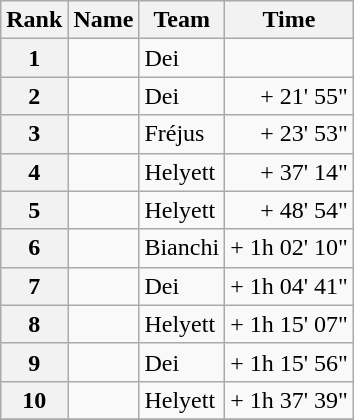<table class="wikitable">
<tr>
<th>Rank</th>
<th>Name</th>
<th>Team</th>
<th>Time</th>
</tr>
<tr>
<th style="text-align:center">1</th>
<td></td>
<td>Dei</td>
<td align="right"></td>
</tr>
<tr>
<th style="text-align:center">2</th>
<td></td>
<td>Dei</td>
<td align="right">+ 21' 55"</td>
</tr>
<tr>
<th style="text-align:center">3</th>
<td></td>
<td>Fréjus</td>
<td align="right">+ 23' 53"</td>
</tr>
<tr>
<th style="text-align:center">4</th>
<td></td>
<td>Helyett</td>
<td align="right">+ 37' 14"</td>
</tr>
<tr>
<th style="text-align:center">5</th>
<td></td>
<td>Helyett</td>
<td align="right">+ 48' 54"</td>
</tr>
<tr>
<th style="text-align:center">6</th>
<td></td>
<td>Bianchi</td>
<td align="right">+ 1h 02' 10"</td>
</tr>
<tr>
<th style="text-align:center">7</th>
<td></td>
<td>Dei</td>
<td align="right">+ 1h 04' 41"</td>
</tr>
<tr>
<th style="text-align:center">8</th>
<td></td>
<td>Helyett</td>
<td align="right">+ 1h 15' 07"</td>
</tr>
<tr>
<th style="text-align:center">9</th>
<td></td>
<td>Dei</td>
<td align="right">+ 1h 15' 56"</td>
</tr>
<tr>
<th style="text-align:center">10</th>
<td></td>
<td>Helyett</td>
<td align="right">+ 1h 37' 39"</td>
</tr>
<tr>
</tr>
</table>
